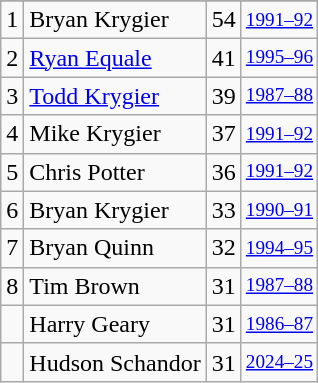<table class="wikitable">
<tr>
</tr>
<tr>
<td>1</td>
<td>Bryan Krygier</td>
<td>54</td>
<td style="font-size:80%;"><a href='#'>1991–92</a></td>
</tr>
<tr>
<td>2</td>
<td><a href='#'>Ryan Equale</a></td>
<td>41</td>
<td style="font-size:80%;"><a href='#'>1995–96</a></td>
</tr>
<tr>
<td>3</td>
<td><a href='#'>Todd Krygier</a></td>
<td>39</td>
<td style="font-size:80%;"><a href='#'>1987–88</a></td>
</tr>
<tr>
<td>4</td>
<td>Mike Krygier</td>
<td>37</td>
<td style="font-size:80%;"><a href='#'>1991–92</a></td>
</tr>
<tr>
<td>5</td>
<td>Chris Potter</td>
<td>36</td>
<td style="font-size:80%;"><a href='#'>1991–92</a></td>
</tr>
<tr>
<td>6</td>
<td>Bryan Krygier</td>
<td>33</td>
<td style="font-size:80%;"><a href='#'>1990–91</a></td>
</tr>
<tr>
<td>7</td>
<td>Bryan Quinn</td>
<td>32</td>
<td style="font-size:80%;"><a href='#'>1994–95</a></td>
</tr>
<tr>
<td>8</td>
<td>Tim Brown</td>
<td>31</td>
<td style="font-size:80%;"><a href='#'>1987–88</a></td>
</tr>
<tr>
<td></td>
<td>Harry Geary</td>
<td>31</td>
<td style="font-size:80%;"><a href='#'>1986–87</a></td>
</tr>
<tr>
<td></td>
<td>Hudson Schandor</td>
<td>31</td>
<td style="font-size:80%;"><a href='#'>2024–25</a></td>
</tr>
</table>
